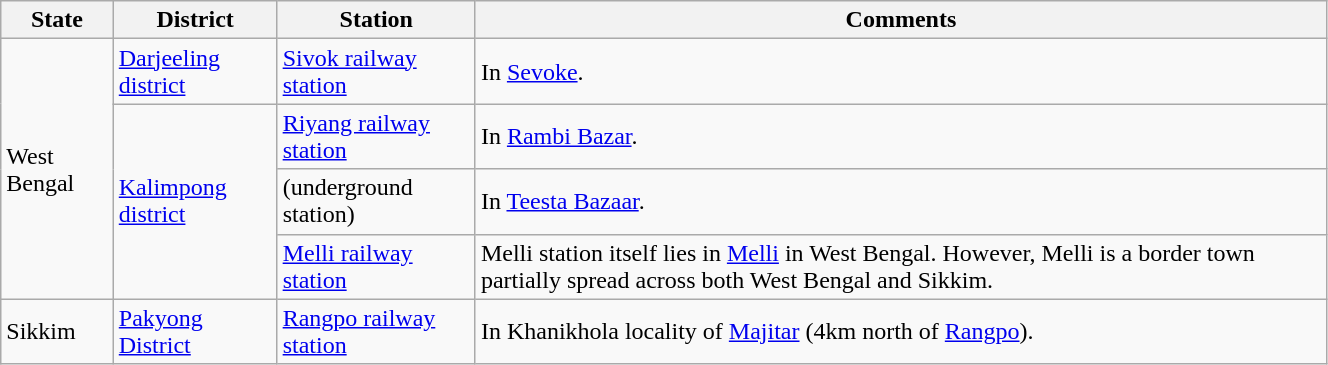<table class=wikitable width=70%>
<tr>
<th>State</th>
<th>District</th>
<th>Station</th>
<th>Comments</th>
</tr>
<tr>
<td rowspan="4">West Bengal</td>
<td><a href='#'>Darjeeling district</a></td>
<td><a href='#'>Sivok railway station</a></td>
<td>In <a href='#'>Sevoke</a>.</td>
</tr>
<tr>
<td rowspan="3"><a href='#'>Kalimpong district</a></td>
<td><a href='#'>Riyang railway station</a></td>
<td>In <a href='#'>Rambi Bazar</a>.</td>
</tr>
<tr>
<td> (underground station)</td>
<td>In <a href='#'>Teesta Bazaar</a>.</td>
</tr>
<tr>
<td><a href='#'>Melli railway station</a></td>
<td>Melli station itself lies in <a href='#'>Melli</a> in West Bengal. However, Melli is a border town partially spread across both West Bengal and Sikkim.</td>
</tr>
<tr>
<td rowspan="1">Sikkim</td>
<td rowspan="1"><a href='#'>Pakyong District</a></td>
<td><a href='#'>Rangpo railway station</a></td>
<td>In Khanikhola locality of <a href='#'>Majitar</a> (4km north of <a href='#'>Rangpo</a>).</td>
</tr>
</table>
